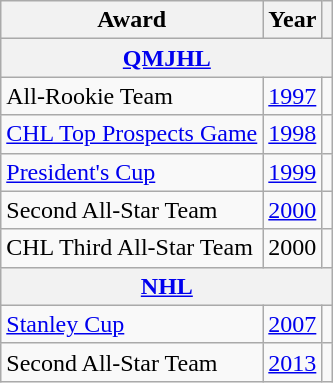<table class="wikitable">
<tr>
<th>Award</th>
<th>Year</th>
<th></th>
</tr>
<tr>
<th colspan="3"><a href='#'>QMJHL</a></th>
</tr>
<tr>
<td>All-Rookie Team</td>
<td><a href='#'>1997</a></td>
<td></td>
</tr>
<tr>
<td><a href='#'>CHL Top Prospects Game</a></td>
<td><a href='#'>1998</a></td>
<td></td>
</tr>
<tr>
<td><a href='#'>President's Cup</a></td>
<td><a href='#'>1999</a></td>
<td></td>
</tr>
<tr>
<td>Second All-Star Team</td>
<td><a href='#'>2000</a></td>
<td></td>
</tr>
<tr>
<td>CHL Third All-Star Team</td>
<td>2000</td>
<td></td>
</tr>
<tr>
<th colspan="3"><a href='#'>NHL</a></th>
</tr>
<tr>
<td><a href='#'>Stanley Cup</a></td>
<td><a href='#'>2007</a></td>
<td></td>
</tr>
<tr>
<td>Second All-Star Team</td>
<td><a href='#'>2013</a></td>
<td></td>
</tr>
</table>
